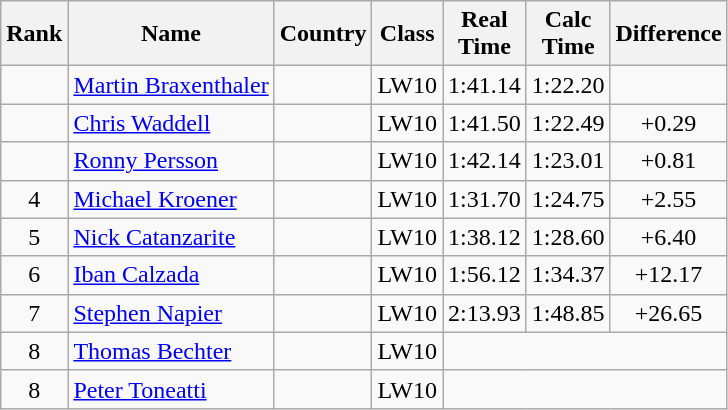<table class="wikitable sortable" style="text-align:center">
<tr>
<th>Rank</th>
<th>Name</th>
<th>Country</th>
<th>Class</th>
<th>Real<br>Time</th>
<th>Calc<br>Time</th>
<th Class="unsortable">Difference</th>
</tr>
<tr>
<td></td>
<td align=left><a href='#'>Martin Braxenthaler</a></td>
<td align=left></td>
<td>LW10</td>
<td>1:41.14</td>
<td>1:22.20</td>
<td></td>
</tr>
<tr>
<td></td>
<td align=left><a href='#'>Chris Waddell</a></td>
<td align=left></td>
<td>LW10</td>
<td>1:41.50</td>
<td>1:22.49</td>
<td>+0.29</td>
</tr>
<tr>
<td></td>
<td align=left><a href='#'>Ronny Persson</a></td>
<td align=left></td>
<td>LW10</td>
<td>1:42.14</td>
<td>1:23.01</td>
<td>+0.81</td>
</tr>
<tr>
<td>4</td>
<td align=left><a href='#'>Michael Kroener</a></td>
<td align=left></td>
<td>LW10</td>
<td>1:31.70</td>
<td>1:24.75</td>
<td>+2.55</td>
</tr>
<tr>
<td>5</td>
<td align=left><a href='#'>Nick Catanzarite</a></td>
<td align=left></td>
<td>LW10</td>
<td>1:38.12</td>
<td>1:28.60</td>
<td>+6.40</td>
</tr>
<tr>
<td>6</td>
<td align=left><a href='#'>Iban Calzada</a></td>
<td align=left></td>
<td>LW10</td>
<td>1:56.12</td>
<td>1:34.37</td>
<td>+12.17</td>
</tr>
<tr>
<td>7</td>
<td align=left><a href='#'>Stephen Napier</a></td>
<td align=left></td>
<td>LW10</td>
<td>2:13.93</td>
<td>1:48.85</td>
<td>+26.65</td>
</tr>
<tr>
<td>8</td>
<td align=left><a href='#'>Thomas Bechter</a></td>
<td align=left></td>
<td>LW10</td>
<td colspan=3></td>
</tr>
<tr>
<td>8</td>
<td align=left><a href='#'>Peter Toneatti</a></td>
<td align=left></td>
<td>LW10</td>
<td colspan=3></td>
</tr>
</table>
